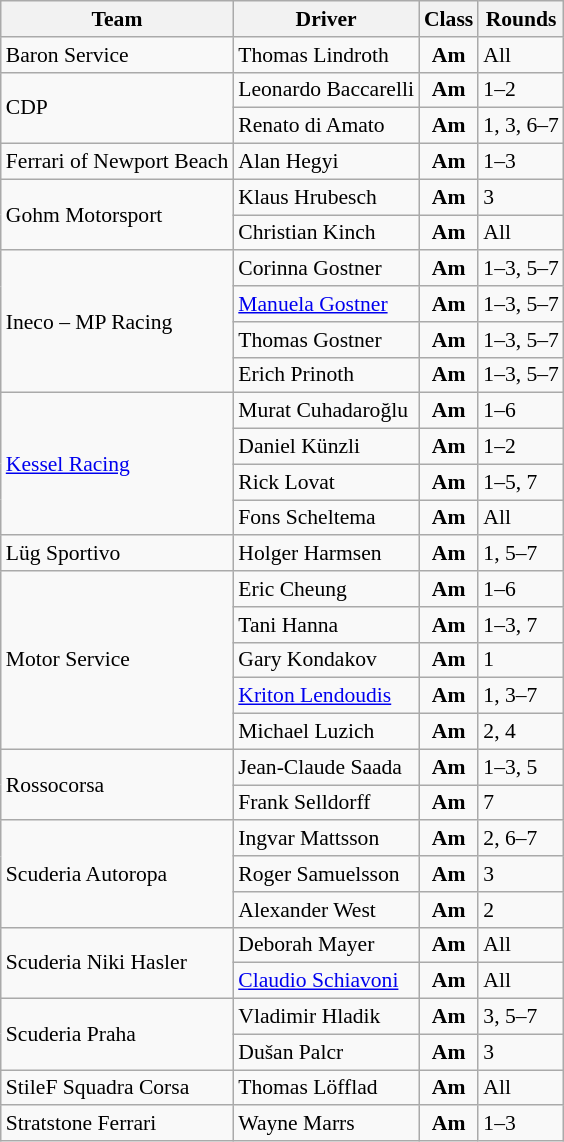<table class="wikitable" style="font-size:90%;">
<tr>
<th>Team</th>
<th>Driver</th>
<th>Class</th>
<th>Rounds</th>
</tr>
<tr>
<td> Baron Service</td>
<td> Thomas Lindroth</td>
<td align=center><strong><span>Am</span></strong></td>
<td>All</td>
</tr>
<tr>
<td rowspan=2> CDP</td>
<td> Leonardo Baccarelli</td>
<td align=center><strong><span>Am</span></strong></td>
<td>1–2</td>
</tr>
<tr>
<td> Renato di Amato</td>
<td align=center><strong><span>Am</span></strong></td>
<td>1, 3, 6–7</td>
</tr>
<tr>
<td> Ferrari of Newport Beach</td>
<td> Alan Hegyi</td>
<td align=center><strong><span>Am</span></strong></td>
<td>1–3</td>
</tr>
<tr>
<td rowspan=2> Gohm Motorsport</td>
<td> Klaus Hrubesch</td>
<td align=center><strong><span>Am</span></strong></td>
<td>3</td>
</tr>
<tr>
<td> Christian Kinch</td>
<td align=center><strong><span>Am</span></strong></td>
<td>All</td>
</tr>
<tr>
<td rowspan=4> Ineco – MP Racing</td>
<td> Corinna Gostner</td>
<td align=center><strong><span>Am</span></strong></td>
<td>1–3, 5–7</td>
</tr>
<tr>
<td> <a href='#'>Manuela Gostner</a></td>
<td align=center><strong><span>Am</span></strong></td>
<td>1–3, 5–7</td>
</tr>
<tr>
<td> Thomas Gostner</td>
<td align=center><strong><span>Am</span></strong></td>
<td>1–3, 5–7</td>
</tr>
<tr>
<td> Erich Prinoth</td>
<td align=center><strong><span>Am</span></strong></td>
<td>1–3, 5–7</td>
</tr>
<tr>
<td rowspan=4> <a href='#'>Kessel Racing</a></td>
<td> Murat Cuhadaroğlu</td>
<td align=center><strong><span>Am</span></strong></td>
<td>1–6</td>
</tr>
<tr>
<td> Daniel Künzli</td>
<td align=center><strong><span>Am</span></strong></td>
<td>1–2</td>
</tr>
<tr>
<td> Rick Lovat</td>
<td align=center><strong><span>Am</span></strong></td>
<td>1–5, 7</td>
</tr>
<tr>
<td> Fons Scheltema</td>
<td align=center><strong><span>Am</span></strong></td>
<td>All</td>
</tr>
<tr>
<td> Lüg Sportivo</td>
<td> Holger Harmsen</td>
<td align=center><strong><span>Am</span></strong></td>
<td>1, 5–7</td>
</tr>
<tr>
<td rowspan=5> Motor Service</td>
<td> Eric Cheung</td>
<td align=center><strong><span>Am</span></strong></td>
<td>1–6</td>
</tr>
<tr>
<td> Tani Hanna</td>
<td align=center><strong><span>Am</span></strong></td>
<td>1–3, 7</td>
</tr>
<tr>
<td> Gary Kondakov</td>
<td align=center><strong><span>Am</span></strong></td>
<td>1</td>
</tr>
<tr>
<td> <a href='#'>Kriton Lendoudis</a></td>
<td align=center><strong><span>Am</span></strong></td>
<td>1, 3–7</td>
</tr>
<tr>
<td> Michael Luzich</td>
<td align=center><strong><span>Am</span></strong></td>
<td>2, 4</td>
</tr>
<tr>
<td rowspan=2> Rossocorsa</td>
<td> Jean-Claude Saada</td>
<td align=center><strong><span>Am</span></strong></td>
<td>1–3, 5</td>
</tr>
<tr>
<td> Frank Selldorff</td>
<td align=center><strong><span>Am</span></strong></td>
<td>7</td>
</tr>
<tr>
<td rowspan=3> Scuderia Autoropa</td>
<td> Ingvar Mattsson</td>
<td align=center><strong><span>Am</span></strong></td>
<td>2, 6–7</td>
</tr>
<tr>
<td> Roger Samuelsson</td>
<td align=center><strong><span>Am</span></strong></td>
<td>3</td>
</tr>
<tr>
<td> Alexander West</td>
<td align=center><strong><span>Am</span></strong></td>
<td>2</td>
</tr>
<tr>
<td rowspan=2> Scuderia Niki Hasler</td>
<td> Deborah Mayer</td>
<td align=center><strong><span>Am</span></strong></td>
<td>All</td>
</tr>
<tr>
<td> <a href='#'>Claudio Schiavoni</a></td>
<td align=center><strong><span>Am</span></strong></td>
<td>All</td>
</tr>
<tr>
<td rowspan=2> Scuderia Praha</td>
<td> Vladimir Hladik</td>
<td align=center><strong><span>Am</span></strong></td>
<td>3, 5–7</td>
</tr>
<tr>
<td> Dušan Palcr</td>
<td align=center><strong><span>Am</span></strong></td>
<td>3</td>
</tr>
<tr>
<td> StileF Squadra Corsa</td>
<td> Thomas Löfflad</td>
<td align=center><strong><span>Am</span></strong></td>
<td>All</td>
</tr>
<tr>
<td> Stratstone Ferrari</td>
<td> Wayne Marrs</td>
<td align=center><strong><span>Am</span></strong></td>
<td>1–3</td>
</tr>
</table>
